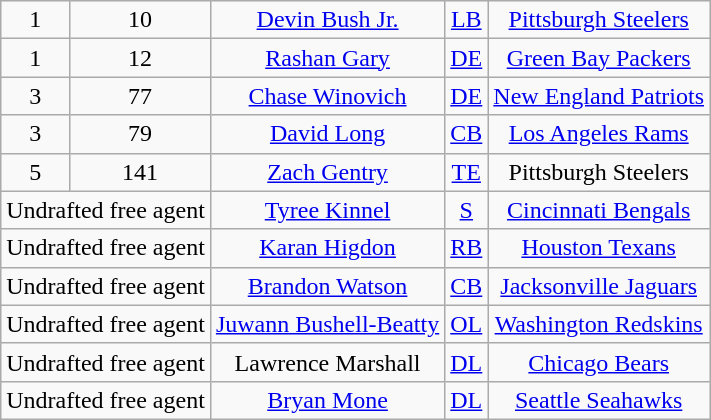<table class="wikitable" style="text-align:center">
<tr>
<td>1</td>
<td>10</td>
<td><a href='#'>Devin Bush Jr.</a></td>
<td><a href='#'>LB</a></td>
<td><a href='#'>Pittsburgh Steelers</a></td>
</tr>
<tr>
<td>1</td>
<td>12</td>
<td><a href='#'>Rashan Gary</a></td>
<td><a href='#'>DE</a></td>
<td><a href='#'>Green Bay Packers</a></td>
</tr>
<tr>
<td>3</td>
<td>77</td>
<td><a href='#'>Chase Winovich</a></td>
<td><a href='#'>DE</a></td>
<td><a href='#'>New England Patriots</a></td>
</tr>
<tr>
<td>3</td>
<td>79</td>
<td><a href='#'>David Long</a></td>
<td><a href='#'>CB</a></td>
<td><a href='#'>Los Angeles Rams</a></td>
</tr>
<tr>
<td>5</td>
<td>141</td>
<td><a href='#'>Zach Gentry</a></td>
<td><a href='#'>TE</a></td>
<td>Pittsburgh Steelers</td>
</tr>
<tr>
<td colspan=2>Undrafted free agent</td>
<td><a href='#'>Tyree Kinnel</a></td>
<td><a href='#'>S</a></td>
<td><a href='#'>Cincinnati Bengals</a></td>
</tr>
<tr>
<td colspan=2>Undrafted free agent</td>
<td><a href='#'>Karan Higdon</a></td>
<td><a href='#'>RB</a></td>
<td><a href='#'>Houston Texans</a></td>
</tr>
<tr>
<td colspan=2>Undrafted free agent</td>
<td><a href='#'>Brandon Watson</a></td>
<td><a href='#'>CB</a></td>
<td><a href='#'>Jacksonville Jaguars</a></td>
</tr>
<tr>
<td colspan=2>Undrafted free agent</td>
<td><a href='#'>Juwann Bushell-Beatty</a></td>
<td><a href='#'>OL</a></td>
<td><a href='#'>Washington Redskins</a></td>
</tr>
<tr>
<td colspan=2>Undrafted free agent</td>
<td>Lawrence Marshall</td>
<td><a href='#'>DL</a></td>
<td><a href='#'>Chicago Bears</a></td>
</tr>
<tr>
<td colspan=2>Undrafted free agent</td>
<td><a href='#'>Bryan Mone</a></td>
<td><a href='#'>DL</a></td>
<td><a href='#'>Seattle Seahawks</a></td>
</tr>
</table>
